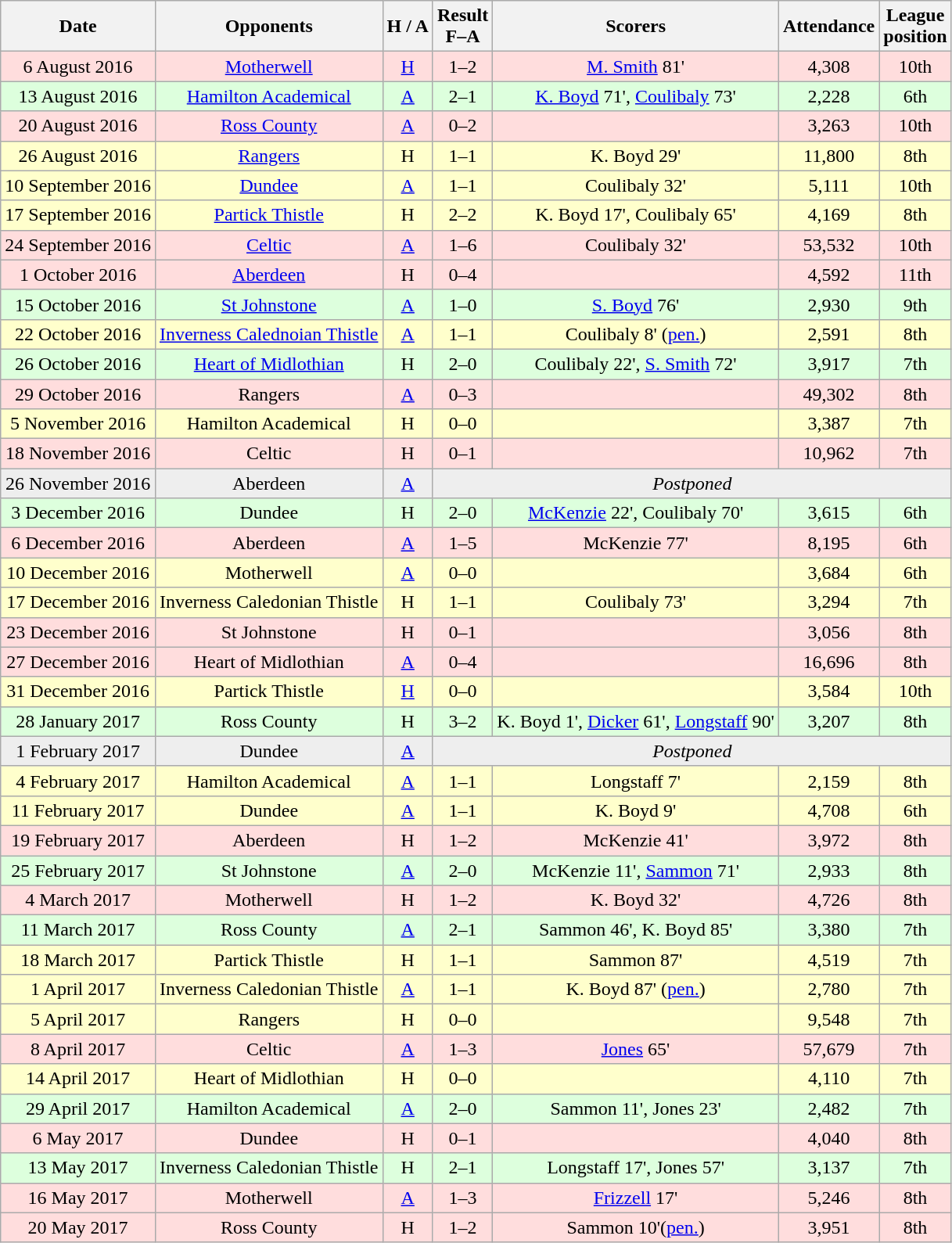<table class="wikitable" style="text-align:center">
<tr>
<th>Date</th>
<th>Opponents</th>
<th>H / A</th>
<th>Result<br>F–A</th>
<th>Scorers</th>
<th>Attendance</th>
<th>League<br>position</th>
</tr>
<tr bgcolor=#ffdddd>
<td>6 August 2016</td>
<td><a href='#'>Motherwell</a></td>
<td><a href='#'>H</a></td>
<td>1–2</td>
<td><a href='#'>M. Smith</a> 81'</td>
<td>4,308</td>
<td>10th</td>
</tr>
<tr bgcolor=#ddffdd>
<td>13 August 2016</td>
<td><a href='#'>Hamilton Academical</a></td>
<td><a href='#'>A</a></td>
<td>2–1</td>
<td><a href='#'>K. Boyd</a> 71', <a href='#'>Coulibaly</a> 73'</td>
<td>2,228</td>
<td>6th</td>
</tr>
<tr bgcolor=#ffdddd>
<td>20 August 2016</td>
<td><a href='#'>Ross County</a></td>
<td><a href='#'>A</a></td>
<td>0–2</td>
<td></td>
<td>3,263</td>
<td>10th</td>
</tr>
<tr bgcolor=#ffffcc>
<td>26 August 2016</td>
<td><a href='#'>Rangers</a></td>
<td>H</td>
<td>1–1</td>
<td>K. Boyd 29'</td>
<td>11,800</td>
<td>8th</td>
</tr>
<tr bgcolor=#ffffcc>
<td>10 September 2016</td>
<td><a href='#'>Dundee</a></td>
<td><a href='#'>A</a></td>
<td>1–1</td>
<td>Coulibaly 32'</td>
<td>5,111</td>
<td>10th</td>
</tr>
<tr bgcolor=#ffffcc>
<td>17 September 2016</td>
<td><a href='#'>Partick Thistle</a></td>
<td>H</td>
<td>2–2</td>
<td>K. Boyd 17', Coulibaly 65'</td>
<td>4,169</td>
<td>8th</td>
</tr>
<tr bgcolor=#ffdddd>
<td>24 September 2016</td>
<td><a href='#'>Celtic</a></td>
<td><a href='#'>A</a></td>
<td>1–6</td>
<td>Coulibaly 32'</td>
<td>53,532</td>
<td>10th</td>
</tr>
<tr bgcolor=#ffdddd>
<td>1 October 2016</td>
<td><a href='#'>Aberdeen</a></td>
<td>H</td>
<td>0–4</td>
<td></td>
<td>4,592</td>
<td>11th</td>
</tr>
<tr bgcolor=#ddffdd>
<td>15 October 2016</td>
<td><a href='#'>St Johnstone</a></td>
<td><a href='#'>A</a></td>
<td>1–0</td>
<td><a href='#'>S. Boyd</a> 76'</td>
<td>2,930</td>
<td>9th</td>
</tr>
<tr bgcolor=#ffffcc>
<td>22 October 2016</td>
<td><a href='#'>Inverness Calednoian Thistle</a></td>
<td><a href='#'>A</a></td>
<td>1–1</td>
<td>Coulibaly 8' (<a href='#'>pen.</a>)</td>
<td>2,591</td>
<td>8th</td>
</tr>
<tr bgcolor=#ddffdd>
<td>26 October 2016</td>
<td><a href='#'>Heart of Midlothian</a></td>
<td>H</td>
<td>2–0</td>
<td>Coulibaly 22', <a href='#'>S. Smith</a> 72'</td>
<td>3,917</td>
<td>7th</td>
</tr>
<tr bgcolor=#ffdddd>
<td>29 October 2016</td>
<td>Rangers</td>
<td><a href='#'>A</a></td>
<td>0–3</td>
<td></td>
<td>49,302</td>
<td>8th</td>
</tr>
<tr bgcolor=#ffffcc>
<td>5 November 2016</td>
<td>Hamilton Academical</td>
<td>H</td>
<td>0–0</td>
<td></td>
<td>3,387</td>
<td>7th</td>
</tr>
<tr bgcolor=#ffdddd>
<td>18 November 2016</td>
<td>Celtic</td>
<td>H</td>
<td>0–1</td>
<td></td>
<td>10,962</td>
<td>7th</td>
</tr>
<tr bgcolor=#eeeeee>
<td>26 November 2016</td>
<td>Aberdeen</td>
<td><a href='#'>A</a></td>
<td colspan="5"><em>Postponed</em></td>
</tr>
<tr bgcolor=#ddffdd>
<td>3 December 2016</td>
<td>Dundee</td>
<td>H</td>
<td>2–0</td>
<td><a href='#'>McKenzie</a> 22', Coulibaly 70'</td>
<td>3,615</td>
<td>6th</td>
</tr>
<tr bgcolor=#ffdddd>
<td>6 December 2016</td>
<td>Aberdeen</td>
<td><a href='#'>A</a></td>
<td>1–5</td>
<td>McKenzie 77'</td>
<td>8,195</td>
<td>6th</td>
</tr>
<tr bgcolor=#ffffcc>
<td>10 December 2016</td>
<td>Motherwell</td>
<td><a href='#'>A</a></td>
<td>0–0</td>
<td></td>
<td>3,684</td>
<td>6th</td>
</tr>
<tr bgcolor=#ffffcc>
<td>17 December 2016</td>
<td>Inverness Caledonian Thistle</td>
<td>H</td>
<td>1–1</td>
<td>Coulibaly 73'</td>
<td>3,294</td>
<td>7th</td>
</tr>
<tr bgcolor=#ffdddd>
<td>23 December 2016</td>
<td>St Johnstone</td>
<td>H</td>
<td>0–1</td>
<td></td>
<td>3,056</td>
<td>8th</td>
</tr>
<tr bgcolor=#ffdddd>
<td>27 December 2016</td>
<td>Heart of Midlothian</td>
<td><a href='#'>A</a></td>
<td>0–4</td>
<td></td>
<td>16,696</td>
<td>8th</td>
</tr>
<tr bgcolor=#ffffcc>
<td>31 December 2016</td>
<td>Partick Thistle</td>
<td><a href='#'>H</a></td>
<td>0–0</td>
<td></td>
<td>3,584</td>
<td>10th</td>
</tr>
<tr bgcolor=#ddffdd>
<td>28 January 2017</td>
<td>Ross County</td>
<td>H</td>
<td>3–2</td>
<td>K. Boyd 1', <a href='#'>Dicker</a> 61', <a href='#'>Longstaff</a> 90'</td>
<td>3,207</td>
<td>8th</td>
</tr>
<tr bgcolor=#eeeeee>
<td>1 February 2017</td>
<td>Dundee</td>
<td><a href='#'>A</a></td>
<td colspan="5"><em>Postponed</em></td>
</tr>
<tr bgcolor=#ffffcc>
<td>4 February 2017</td>
<td>Hamilton Academical</td>
<td><a href='#'>A</a></td>
<td>1–1</td>
<td>Longstaff 7'</td>
<td>2,159</td>
<td>8th</td>
</tr>
<tr bgcolor=#ffffcc>
<td>11 February 2017</td>
<td>Dundee</td>
<td><a href='#'>A</a></td>
<td>1–1</td>
<td>K. Boyd 9'</td>
<td>4,708</td>
<td>6th</td>
</tr>
<tr bgcolor=#ffdddd>
<td>19 February 2017</td>
<td>Aberdeen</td>
<td>H</td>
<td>1–2</td>
<td>McKenzie 41'</td>
<td>3,972</td>
<td>8th</td>
</tr>
<tr bgcolor=#ddffdd>
<td>25 February 2017</td>
<td>St Johnstone</td>
<td><a href='#'>A</a></td>
<td>2–0</td>
<td>McKenzie 11', <a href='#'>Sammon</a> 71'</td>
<td>2,933</td>
<td>8th</td>
</tr>
<tr bgcolor=#ffdddd>
<td>4 March 2017</td>
<td>Motherwell</td>
<td>H</td>
<td>1–2</td>
<td>K. Boyd 32'</td>
<td>4,726</td>
<td>8th</td>
</tr>
<tr bgcolor=#ddffdd>
<td>11 March 2017</td>
<td>Ross County</td>
<td><a href='#'>A</a></td>
<td>2–1</td>
<td>Sammon 46', K. Boyd 85'</td>
<td>3,380</td>
<td>7th</td>
</tr>
<tr bgcolor=#ffffcc>
<td>18 March 2017</td>
<td>Partick Thistle</td>
<td>H</td>
<td>1–1</td>
<td>Sammon 87'</td>
<td>4,519</td>
<td>7th</td>
</tr>
<tr bgcolor=#ffffcc>
<td>1 April 2017</td>
<td>Inverness Caledonian Thistle</td>
<td><a href='#'>A</a></td>
<td>1–1</td>
<td>K. Boyd 87' (<a href='#'>pen.</a>)</td>
<td>2,780</td>
<td>7th</td>
</tr>
<tr bgcolor=#ffffcc>
<td>5 April 2017</td>
<td>Rangers</td>
<td>H</td>
<td>0–0</td>
<td></td>
<td>9,548</td>
<td>7th</td>
</tr>
<tr bgcolor=#ffdddd>
<td>8 April 2017</td>
<td>Celtic</td>
<td><a href='#'>A</a></td>
<td>1–3</td>
<td><a href='#'>Jones</a> 65'</td>
<td>57,679</td>
<td>7th</td>
</tr>
<tr bgcolor=#ffffcc>
<td>14 April 2017</td>
<td>Heart of Midlothian</td>
<td>H</td>
<td>0–0</td>
<td></td>
<td>4,110</td>
<td>7th</td>
</tr>
<tr bgcolor=#ddffdd>
<td>29 April 2017</td>
<td>Hamilton Academical</td>
<td><a href='#'>A</a></td>
<td>2–0</td>
<td>Sammon 11', Jones 23'</td>
<td>2,482</td>
<td>7th</td>
</tr>
<tr bgcolor=#ffdddd>
<td>6 May 2017</td>
<td>Dundee</td>
<td>H</td>
<td>0–1</td>
<td></td>
<td>4,040</td>
<td>8th</td>
</tr>
<tr bgcolor=#ddffdd>
<td>13 May 2017</td>
<td>Inverness Caledonian Thistle</td>
<td>H</td>
<td>2–1</td>
<td>Longstaff 17', Jones 57'</td>
<td>3,137</td>
<td>7th</td>
</tr>
<tr bgcolor=#ffdddd>
<td>16 May 2017</td>
<td>Motherwell</td>
<td><a href='#'>A</a></td>
<td>1–3</td>
<td><a href='#'>Frizzell</a> 17'</td>
<td>5,246</td>
<td>8th</td>
</tr>
<tr bgcolor=#ffdddd>
<td>20 May 2017</td>
<td>Ross County</td>
<td>H</td>
<td>1–2</td>
<td>Sammon 10'(<a href='#'>pen.</a>)</td>
<td>3,951</td>
<td>8th</td>
</tr>
</table>
